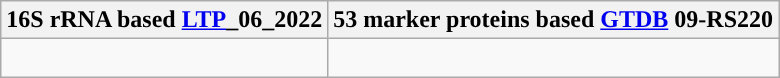<table class="wikitable">
<tr>
<th colspan=1>16S rRNA based <a href='#'>LTP</a>_06_2022</th>
<th colspan=1>53 marker proteins based <a href='#'>GTDB</a> 09-RS220</th>
</tr>
<tr>
<td style="vertical-align:top"><br></td>
<td><br></td>
</tr>
</table>
